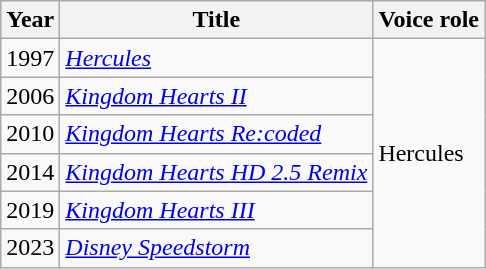<table class="wikitable sortable">
<tr>
<th>Year</th>
<th>Title</th>
<th>Voice role</th>
</tr>
<tr>
<td>1997</td>
<td><em><a href='#'>Hercules</a></em></td>
<td rowspan="6">Hercules</td>
</tr>
<tr>
<td>2006</td>
<td><em><a href='#'>Kingdom Hearts II</a></em></td>
</tr>
<tr>
<td>2010</td>
<td><em><a href='#'>Kingdom Hearts Re:coded</a></em></td>
</tr>
<tr>
<td>2014</td>
<td><em><a href='#'>Kingdom Hearts HD 2.5 Remix</a></em></td>
</tr>
<tr>
<td>2019</td>
<td><em><a href='#'>Kingdom Hearts III</a></em></td>
</tr>
<tr>
<td>2023</td>
<td><em><a href='#'>Disney Speedstorm</a></em></td>
</tr>
</table>
